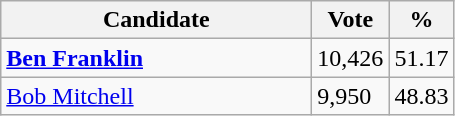<table class="wikitable">
<tr>
<th bgcolor="#DDDDFF" width="200px">Candidate</th>
<th bgcolor="#DDDDFF">Vote</th>
<th bgcolor="#DDDDFF">%</th>
</tr>
<tr>
<td><strong><a href='#'>Ben Franklin</a></strong></td>
<td>10,426</td>
<td>51.17</td>
</tr>
<tr>
<td><a href='#'>Bob Mitchell</a></td>
<td>9,950</td>
<td>48.83</td>
</tr>
</table>
